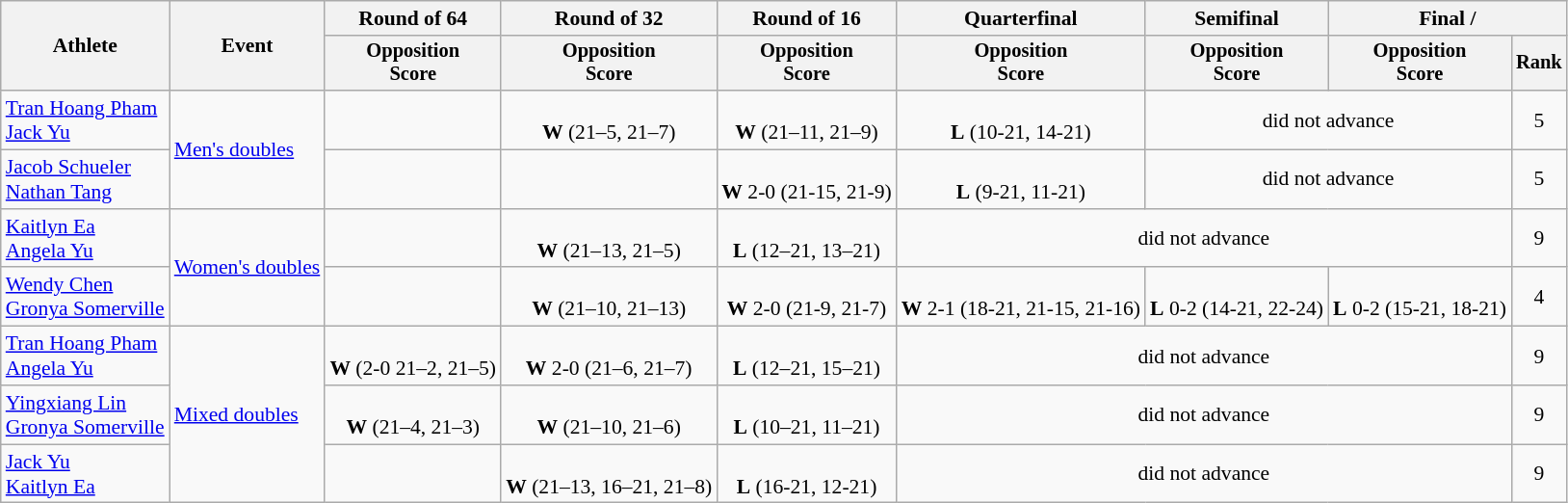<table class=wikitable style="font-size:90%">
<tr>
<th rowspan=2>Athlete</th>
<th rowspan=2>Event</th>
<th>Round of 64</th>
<th>Round of 32</th>
<th>Round of 16</th>
<th>Quarterfinal</th>
<th>Semifinal</th>
<th colspan=2>Final / </th>
</tr>
<tr style="font-size:95%">
<th>Opposition<br>Score</th>
<th>Opposition<br>Score</th>
<th>Opposition<br>Score</th>
<th>Opposition<br>Score</th>
<th>Opposition<br>Score</th>
<th>Opposition<br>Score</th>
<th>Rank</th>
</tr>
<tr align=center>
<td align=left><a href='#'>Tran Hoang Pham</a><br><a href='#'>Jack Yu</a></td>
<td align=left rowspan=2><a href='#'>Men's doubles</a></td>
<td></td>
<td><br><strong>W</strong> (21–5, 21–7)</td>
<td><br><strong>W</strong> (21–11, 21–9)</td>
<td><br><strong>L</strong> (10-21, 14-21)</td>
<td colspan=2>did not advance</td>
<td>5</td>
</tr>
<tr align=center>
<td align=left><a href='#'>Jacob Schueler</a><br><a href='#'>Nathan Tang</a></td>
<td></td>
<td></td>
<td><br><strong>W</strong> 2-0 (21-15, 21-9)</td>
<td><br><strong>L</strong> (9-21, 11-21)</td>
<td colspan=2>did not advance</td>
<td>5</td>
</tr>
<tr align=center>
<td align=left><a href='#'>Kaitlyn Ea</a><br><a href='#'>Angela Yu</a></td>
<td align=left rowspan=2><a href='#'>Women's doubles</a></td>
<td></td>
<td><br><strong>W</strong> (21–13, 21–5)</td>
<td><br><strong>L</strong> (12–21, 13–21)</td>
<td colspan=3>did not advance</td>
<td>9</td>
</tr>
<tr align=center>
<td align=left><a href='#'>Wendy Chen</a><br><a href='#'>Gronya Somerville</a></td>
<td></td>
<td><br><strong>W</strong> (21–10, 21–13)</td>
<td><br><strong>W</strong> 2-0 (21-9, 21-7)</td>
<td><br><strong>W</strong> 2-1 (18-21, 21-15, 21-16)</td>
<td><br><strong>L</strong> 0-2 (14-21, 22-24)</td>
<td><br><strong>L</strong> 0-2 (15-21, 18-21)</td>
<td>4</td>
</tr>
<tr align=center>
<td align=left><a href='#'>Tran Hoang Pham</a><br><a href='#'>Angela Yu</a></td>
<td align=left rowspan=3><a href='#'>Mixed doubles</a></td>
<td><br><strong>W</strong> (2-0 21–2, 21–5)</td>
<td><br><strong>W</strong> 2-0 (21–6, 21–7)</td>
<td><br><strong>L</strong> (12–21, 15–21)</td>
<td colspan=3>did not advance</td>
<td>9</td>
</tr>
<tr align=center>
<td align=left><a href='#'>Yingxiang Lin</a><br><a href='#'>Gronya Somerville</a></td>
<td><br><strong>W</strong> (21–4, 21–3)</td>
<td><br><strong>W</strong> (21–10, 21–6)</td>
<td><br><strong>L</strong> (10–21, 11–21)</td>
<td colspan=3>did not advance</td>
<td>9</td>
</tr>
<tr align=center>
<td align=left><a href='#'>Jack Yu</a><br><a href='#'>Kaitlyn Ea</a></td>
<td></td>
<td><br><strong>W</strong> (21–13, 16–21, 21–8)</td>
<td><br><strong>L</strong> (16-21, 12-21)</td>
<td colspan=3>did not advance</td>
<td>9</td>
</tr>
</table>
